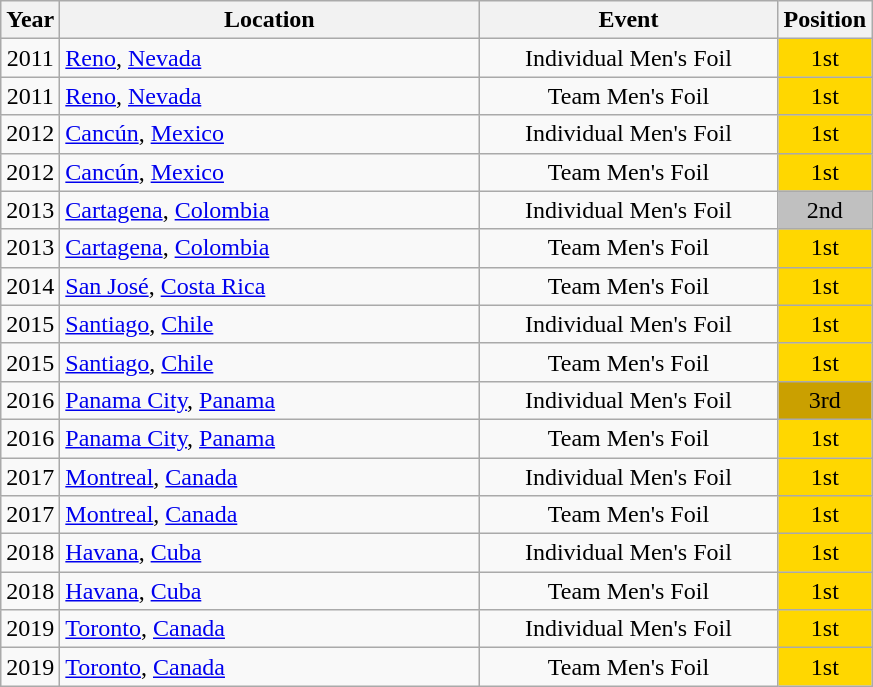<table class="wikitable" style="text-align:center;">
<tr>
<th>Year</th>
<th style="width:17em">Location</th>
<th style="width:12em">Event</th>
<th>Position</th>
</tr>
<tr>
<td>2011</td>
<td rowspan="1" align="left"> <a href='#'>Reno</a>, <a href='#'>Nevada</a></td>
<td>Individual Men's Foil</td>
<td bgcolor="gold">1st</td>
</tr>
<tr>
<td>2011</td>
<td rowspan="1" align="left"> <a href='#'>Reno</a>, <a href='#'>Nevada</a></td>
<td>Team Men's Foil</td>
<td bgcolor="gold">1st</td>
</tr>
<tr>
<td>2012</td>
<td rowspan="1" align="left"> <a href='#'>Cancún</a>, <a href='#'>Mexico</a></td>
<td>Individual Men's Foil</td>
<td bgcolor="gold">1st</td>
</tr>
<tr>
<td>2012</td>
<td rowspan="1" align="left"> <a href='#'>Cancún</a>, <a href='#'>Mexico</a></td>
<td>Team Men's Foil</td>
<td bgcolor="gold">1st</td>
</tr>
<tr>
<td>2013</td>
<td rowspan="1" align="left"> <a href='#'>Cartagena</a>, <a href='#'>Colombia</a></td>
<td>Individual Men's Foil</td>
<td bgcolor="silver">2nd</td>
</tr>
<tr>
<td>2013</td>
<td rowspan="1" align="left"> <a href='#'>Cartagena</a>, <a href='#'>Colombia</a></td>
<td>Team Men's Foil</td>
<td bgcolor="gold">1st</td>
</tr>
<tr>
<td>2014</td>
<td rowspan="1" align="left"> <a href='#'>San José</a>, <a href='#'>Costa Rica</a></td>
<td>Team Men's Foil</td>
<td bgcolor="gold">1st</td>
</tr>
<tr>
<td>2015</td>
<td rowspan="1" align="left"> <a href='#'>Santiago</a>, <a href='#'>Chile</a></td>
<td>Individual Men's Foil</td>
<td bgcolor="gold">1st</td>
</tr>
<tr>
<td>2015</td>
<td rowspan="1" align="left"> <a href='#'>Santiago</a>, <a href='#'>Chile</a></td>
<td>Team Men's Foil</td>
<td bgcolor="gold">1st</td>
</tr>
<tr>
<td>2016</td>
<td rowspan="1" align="left"> <a href='#'>Panama City</a>, <a href='#'>Panama</a></td>
<td>Individual Men's Foil</td>
<td bgcolor="caramel">3rd</td>
</tr>
<tr>
<td>2016</td>
<td rowspan="1" align="left"> <a href='#'>Panama City</a>, <a href='#'>Panama</a></td>
<td>Team Men's Foil</td>
<td bgcolor="gold">1st</td>
</tr>
<tr>
<td>2017</td>
<td rowspan="1" align="left"> <a href='#'>Montreal</a>, <a href='#'>Canada</a></td>
<td>Individual Men's Foil</td>
<td bgcolor="gold">1st</td>
</tr>
<tr>
<td>2017</td>
<td rowspan="1" align="left"> <a href='#'>Montreal</a>, <a href='#'>Canada</a></td>
<td>Team Men's Foil</td>
<td bgcolor="gold">1st</td>
</tr>
<tr>
<td>2018</td>
<td rowspan="1" align="left"> <a href='#'>Havana</a>, <a href='#'>Cuba</a></td>
<td>Individual Men's Foil</td>
<td bgcolor="gold">1st</td>
</tr>
<tr>
<td>2018</td>
<td rowspan="1" align="left"> <a href='#'>Havana</a>, <a href='#'>Cuba</a></td>
<td>Team Men's Foil</td>
<td bgcolor="gold">1st</td>
</tr>
<tr>
<td>2019</td>
<td rowspan="1" align="left"> <a href='#'>Toronto</a>, <a href='#'>Canada</a></td>
<td>Individual Men's Foil</td>
<td bgcolor="gold">1st</td>
</tr>
<tr>
<td>2019</td>
<td rowspan="1" align="left"> <a href='#'>Toronto</a>, <a href='#'>Canada</a></td>
<td>Team Men's Foil</td>
<td bgcolor="gold">1st</td>
</tr>
</table>
